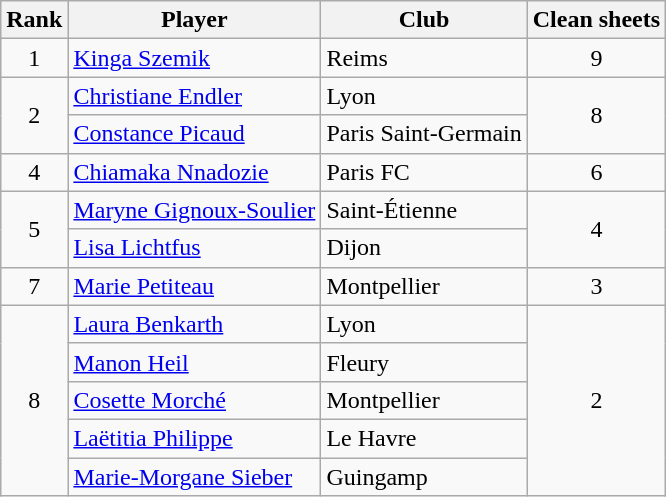<table class="wikitable" style="text-align:center">
<tr>
<th>Rank</th>
<th>Player</th>
<th>Club</th>
<th>Clean sheets</th>
</tr>
<tr>
<td>1</td>
<td align="left"> <a href='#'>Kinga Szemik</a></td>
<td align="left">Reims</td>
<td>9</td>
</tr>
<tr>
<td rowspan=2>2</td>
<td align="left"> <a href='#'>Christiane Endler</a></td>
<td align="left">Lyon</td>
<td rowspan=2>8</td>
</tr>
<tr>
<td align="left"> <a href='#'>Constance Picaud</a></td>
<td align="left">Paris Saint-Germain</td>
</tr>
<tr>
<td>4</td>
<td align="left"> <a href='#'>Chiamaka Nnadozie</a></td>
<td align="left">Paris FC</td>
<td>6</td>
</tr>
<tr>
<td rowspan=2>5</td>
<td align="left"> <a href='#'>Maryne Gignoux-Soulier</a></td>
<td align="left">Saint-Étienne</td>
<td rowspan=2>4</td>
</tr>
<tr>
<td align="left"> <a href='#'>Lisa Lichtfus</a></td>
<td align="left">Dijon</td>
</tr>
<tr>
<td>7</td>
<td align="left"> <a href='#'>Marie Petiteau</a></td>
<td align="left">Montpellier</td>
<td>3</td>
</tr>
<tr>
<td rowspan=5>8</td>
<td align="left"> <a href='#'>Laura Benkarth</a></td>
<td align="left">Lyon</td>
<td rowspan=5>2</td>
</tr>
<tr>
<td align="left"> <a href='#'>Manon Heil</a></td>
<td align="left">Fleury</td>
</tr>
<tr>
<td align="left"> <a href='#'>Cosette Morché</a></td>
<td align="left">Montpellier</td>
</tr>
<tr>
<td align="left"> <a href='#'>Laëtitia Philippe</a></td>
<td align="left">Le Havre</td>
</tr>
<tr>
<td align="left"> <a href='#'>Marie-Morgane Sieber</a></td>
<td align="left">Guingamp</td>
</tr>
</table>
